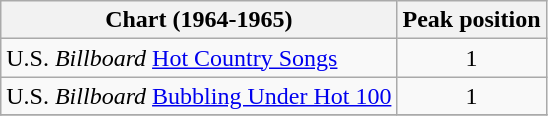<table class="wikitable">
<tr>
<th>Chart (1964-1965)</th>
<th>Peak position</th>
</tr>
<tr>
<td>U.S. <em>Billboard</em> <a href='#'>Hot Country Songs</a></td>
<td align="center">1</td>
</tr>
<tr>
<td>U.S. <em>Billboard</em> <a href='#'>Bubbling Under Hot 100</a></td>
<td align="center">1</td>
</tr>
<tr>
</tr>
</table>
